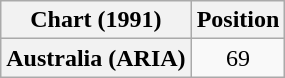<table class="wikitable plainrowheaders" style="text-align:center">
<tr>
<th>Chart (1991)</th>
<th>Position</th>
</tr>
<tr>
<th scope="row">Australia (ARIA)</th>
<td>69</td>
</tr>
</table>
